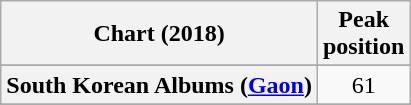<table class="wikitable sortable plainrowheaders" style="text-align:center">
<tr>
<th scope="col">Chart (2018)</th>
<th scope="col">Peak<br> position</th>
</tr>
<tr>
</tr>
<tr>
</tr>
<tr>
</tr>
<tr>
</tr>
<tr>
</tr>
<tr>
</tr>
<tr>
</tr>
<tr>
</tr>
<tr>
</tr>
<tr>
</tr>
<tr>
</tr>
<tr>
</tr>
<tr>
</tr>
<tr>
</tr>
<tr>
</tr>
<tr>
<th scope="row">South Korean Albums (<a href='#'>Gaon</a>)</th>
<td>61</td>
</tr>
<tr>
</tr>
<tr>
</tr>
<tr>
</tr>
<tr>
</tr>
<tr>
</tr>
<tr>
</tr>
</table>
